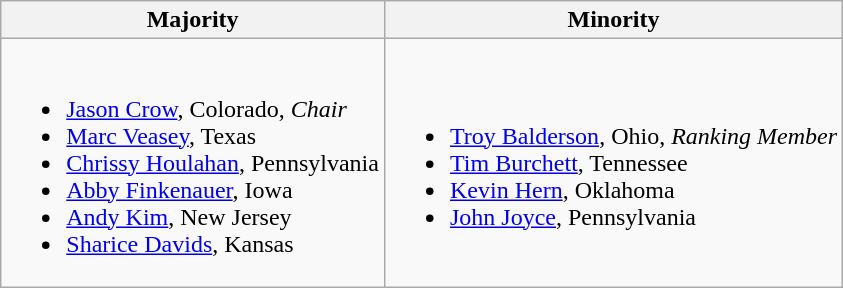<table class=wikitable>
<tr>
<th>Majority</th>
<th>Minority</th>
</tr>
<tr>
<td><br><ul><li><a href='#'>Jason Crow</a>, Colorado, <em>Chair</em></li><li><a href='#'>Marc Veasey</a>, Texas</li><li><a href='#'>Chrissy Houlahan</a>, Pennsylvania</li><li><a href='#'>Abby Finkenauer</a>, Iowa</li><li><a href='#'>Andy Kim</a>, New Jersey</li><li><a href='#'>Sharice Davids</a>, Kansas</li></ul></td>
<td><br><ul><li><a href='#'>Troy Balderson</a>, Ohio, <em>Ranking Member</em></li><li><a href='#'>Tim Burchett</a>, Tennessee</li><li><a href='#'>Kevin Hern</a>, Oklahoma</li><li><a href='#'>John Joyce</a>, Pennsylvania</li></ul></td>
</tr>
</table>
